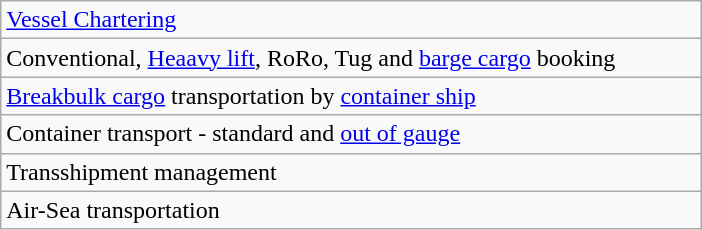<table class="wikitable">
<tr>
<td width="460pt"><a href='#'>Vessel Chartering</a></td>
</tr>
<tr>
<td>Conventional, <a href='#'>Heaavy lift</a>, RoRo, Tug and <a href='#'>barge cargo</a> booking</td>
</tr>
<tr>
<td><a href='#'>Breakbulk cargo</a> transportation by <a href='#'>container ship</a></td>
</tr>
<tr>
<td>Container transport - standard and <a href='#'>out of gauge</a></td>
</tr>
<tr>
<td>Transshipment management</td>
</tr>
<tr>
<td>Air-Sea transportation</td>
</tr>
</table>
